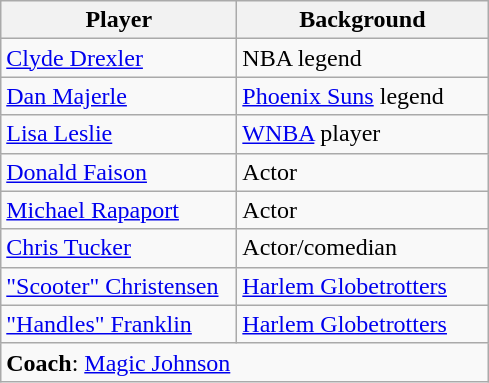<table class="wikitable">
<tr>
<th width=150>Player</th>
<th width=160>Background</th>
</tr>
<tr>
<td><a href='#'>Clyde Drexler</a></td>
<td>NBA legend</td>
</tr>
<tr>
<td><a href='#'>Dan Majerle</a></td>
<td><a href='#'>Phoenix Suns</a> legend</td>
</tr>
<tr>
<td><a href='#'>Lisa Leslie</a></td>
<td><a href='#'>WNBA</a> player</td>
</tr>
<tr>
<td><a href='#'>Donald Faison</a></td>
<td>Actor</td>
</tr>
<tr>
<td><a href='#'>Michael Rapaport</a></td>
<td>Actor</td>
</tr>
<tr>
<td><a href='#'>Chris Tucker</a></td>
<td>Actor/comedian</td>
</tr>
<tr>
<td><a href='#'>"Scooter" Christensen</a></td>
<td><a href='#'>Harlem Globetrotters</a></td>
</tr>
<tr>
<td><a href='#'>"Handles" Franklin</a></td>
<td><a href='#'>Harlem Globetrotters</a></td>
</tr>
<tr>
<td colspan="3"><strong>Coach</strong>: <a href='#'>Magic Johnson</a></td>
</tr>
</table>
